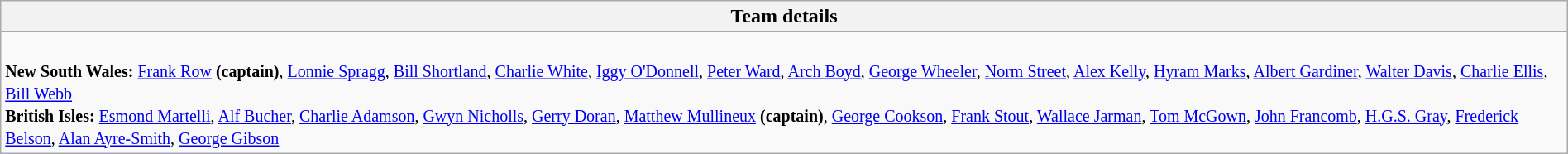<table class="wikitable collapsible collapsed" style="width:100%">
<tr>
<th>Team details</th>
</tr>
<tr>
<td><br><small><strong>New South Wales:</strong> <a href='#'>Frank Row</a> <strong>(captain)</strong>, <a href='#'>Lonnie Spragg</a>, <a href='#'>Bill Shortland</a>, <a href='#'>Charlie White</a>, <a href='#'>Iggy O'Donnell</a>, <a href='#'>Peter Ward</a>, <a href='#'>Arch Boyd</a>, <a href='#'>George Wheeler</a>, <a href='#'>Norm Street</a>, <a href='#'>Alex Kelly</a>, <a href='#'>Hyram Marks</a>, <a href='#'>Albert Gardiner</a>, <a href='#'>Walter Davis</a>, <a href='#'>Charlie Ellis</a>, <a href='#'>Bill Webb</a></small>
<br>
<small><strong>British Isles:</strong> <a href='#'>Esmond Martelli</a>, <a href='#'>Alf Bucher</a>, <a href='#'>Charlie Adamson</a>, <a href='#'>Gwyn Nicholls</a>, <a href='#'>Gerry Doran</a>, <a href='#'>Matthew Mullineux</a> <strong>(captain)</strong>, <a href='#'>George Cookson</a>, <a href='#'>Frank Stout</a>, <a href='#'>Wallace Jarman</a>, <a href='#'>Tom McGown</a>, <a href='#'>John Francomb</a>, <a href='#'>H.G.S. Gray</a>, <a href='#'>Frederick Belson</a>, <a href='#'>Alan Ayre-Smith</a>, <a href='#'>George Gibson</a></small></td>
</tr>
</table>
